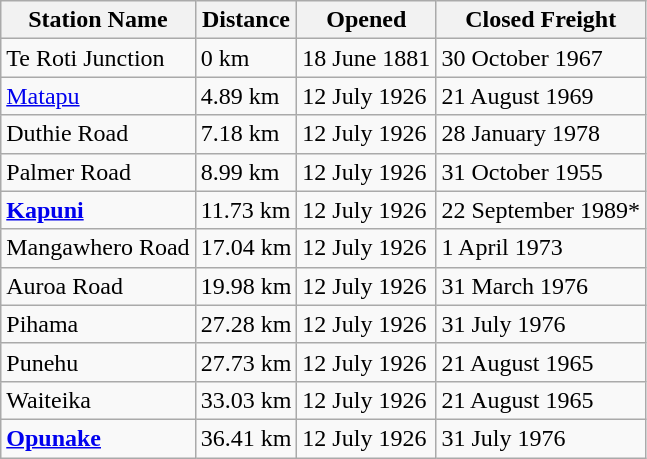<table class="wikitable">
<tr>
<th>Station Name</th>
<th>Distance</th>
<th>Opened</th>
<th>Closed Freight</th>
</tr>
<tr>
<td>Te Roti Junction</td>
<td>0 km</td>
<td>18 June 1881</td>
<td>30 October 1967</td>
</tr>
<tr>
<td><a href='#'>Matapu</a></td>
<td>4.89 km</td>
<td>12 July 1926</td>
<td>21 August 1969</td>
</tr>
<tr>
<td>Duthie Road</td>
<td>7.18 km</td>
<td>12 July 1926</td>
<td>28 January 1978</td>
</tr>
<tr>
<td>Palmer Road</td>
<td>8.99 km</td>
<td>12 July 1926</td>
<td>31 October 1955</td>
</tr>
<tr>
<td><strong><a href='#'>Kapuni</a></strong></td>
<td>11.73 km</td>
<td>12 July 1926</td>
<td>22 September 1989*</td>
</tr>
<tr>
<td>Mangawhero Road</td>
<td>17.04 km</td>
<td>12 July 1926</td>
<td>1 April 1973</td>
</tr>
<tr>
<td>Auroa Road</td>
<td>19.98 km</td>
<td>12 July 1926</td>
<td>31 March 1976</td>
</tr>
<tr>
<td>Pihama</td>
<td>27.28 km</td>
<td>12 July 1926</td>
<td>31 July 1976</td>
</tr>
<tr>
<td>Punehu</td>
<td>27.73 km</td>
<td>12 July 1926</td>
<td>21 August 1965</td>
</tr>
<tr>
<td>Waiteika</td>
<td>33.03 km</td>
<td>12 July 1926</td>
<td>21 August 1965</td>
</tr>
<tr>
<td><strong><a href='#'>Opunake</a></strong></td>
<td>36.41 km</td>
<td>12 July 1926</td>
<td>31 July 1976</td>
</tr>
</table>
